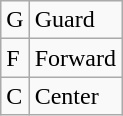<table class=wikitable>
<tr>
<td>G</td>
<td>Guard</td>
</tr>
<tr>
<td>F</td>
<td>Forward</td>
</tr>
<tr>
<td>C</td>
<td>Center</td>
</tr>
</table>
